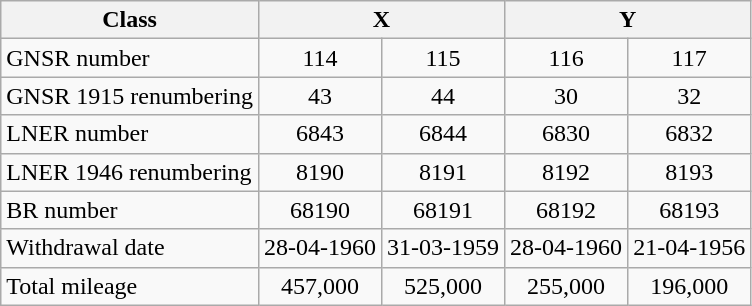<table class="wikitable" style="text-align:center">
<tr>
<th>Class</th>
<th colspan="2" align="center">X</th>
<th colspan="2" align="center">Y</th>
</tr>
<tr>
<td align="left">GNSR number</td>
<td>114</td>
<td>115</td>
<td>116</td>
<td>117</td>
</tr>
<tr>
<td align="left">GNSR 1915 renumbering</td>
<td>43</td>
<td>44</td>
<td>30</td>
<td>32</td>
</tr>
<tr>
<td align="left">LNER number</td>
<td>6843</td>
<td>6844</td>
<td>6830</td>
<td>6832</td>
</tr>
<tr>
<td align="left">LNER 1946 renumbering</td>
<td>8190</td>
<td>8191</td>
<td>8192</td>
<td>8193</td>
</tr>
<tr>
<td align="left">BR number</td>
<td>68190</td>
<td>68191</td>
<td>68192</td>
<td>68193</td>
</tr>
<tr>
<td align="left">Withdrawal date</td>
<td>28-04-1960</td>
<td>31-03-1959</td>
<td>28-04-1960</td>
<td>21-04-1956</td>
</tr>
<tr>
<td align="left">Total mileage</td>
<td>457,000</td>
<td>525,000</td>
<td>255,000</td>
<td>196,000</td>
</tr>
</table>
